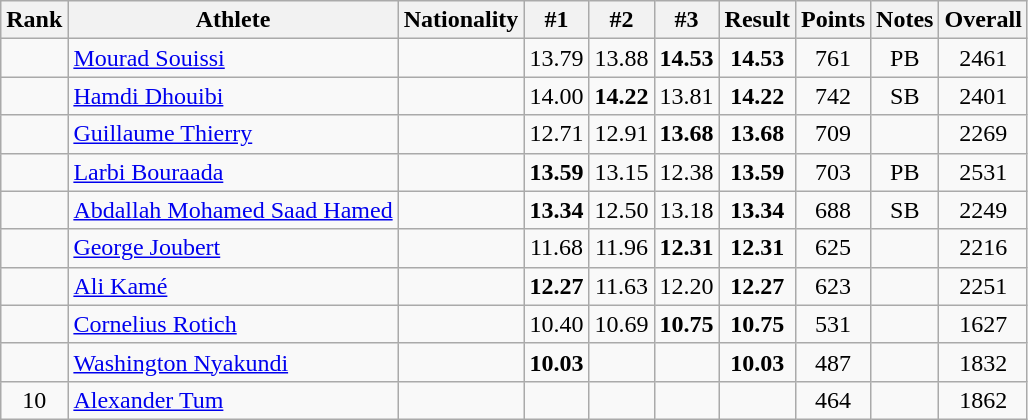<table class="wikitable sortable" style="text-align:center">
<tr>
<th>Rank</th>
<th>Athlete</th>
<th>Nationality</th>
<th>#1</th>
<th>#2</th>
<th>#3</th>
<th>Result</th>
<th>Points</th>
<th>Notes</th>
<th>Overall</th>
</tr>
<tr>
<td></td>
<td align=left><a href='#'>Mourad Souissi</a></td>
<td align=left></td>
<td>13.79</td>
<td>13.88</td>
<td><strong>14.53</strong></td>
<td><strong>14.53</strong></td>
<td>761</td>
<td>PB</td>
<td>2461</td>
</tr>
<tr>
<td></td>
<td align=left><a href='#'>Hamdi Dhouibi</a></td>
<td align=left></td>
<td>14.00</td>
<td><strong>14.22</strong></td>
<td>13.81</td>
<td><strong>14.22</strong></td>
<td>742</td>
<td>SB</td>
<td>2401</td>
</tr>
<tr>
<td></td>
<td align=left><a href='#'>Guillaume Thierry</a></td>
<td align=left></td>
<td>12.71</td>
<td>12.91</td>
<td><strong>13.68</strong></td>
<td><strong>13.68</strong></td>
<td>709</td>
<td></td>
<td>2269</td>
</tr>
<tr>
<td></td>
<td align=left><a href='#'>Larbi Bouraada</a></td>
<td align=left></td>
<td><strong>13.59</strong></td>
<td>13.15</td>
<td>12.38</td>
<td><strong>13.59</strong></td>
<td>703</td>
<td>PB</td>
<td>2531</td>
</tr>
<tr>
<td></td>
<td align=left><a href='#'>Abdallah Mohamed Saad Hamed</a></td>
<td align=left></td>
<td><strong>13.34</strong></td>
<td>12.50</td>
<td>13.18</td>
<td><strong>13.34</strong></td>
<td>688</td>
<td>SB</td>
<td>2249</td>
</tr>
<tr>
<td></td>
<td align=left><a href='#'>George Joubert</a></td>
<td align=left></td>
<td>11.68</td>
<td>11.96</td>
<td><strong>12.31</strong></td>
<td><strong>12.31</strong></td>
<td>625</td>
<td></td>
<td>2216</td>
</tr>
<tr>
<td></td>
<td align=left><a href='#'>Ali Kamé</a></td>
<td align=left></td>
<td><strong>12.27</strong></td>
<td>11.63</td>
<td>12.20</td>
<td><strong>12.27</strong></td>
<td>623</td>
<td></td>
<td>2251</td>
</tr>
<tr>
<td></td>
<td align=left><a href='#'>Cornelius Rotich</a></td>
<td align=left></td>
<td>10.40</td>
<td>10.69</td>
<td><strong>10.75</strong></td>
<td><strong>10.75</strong></td>
<td>531</td>
<td></td>
<td>1627</td>
</tr>
<tr>
<td></td>
<td align=left><a href='#'>Washington Nyakundi</a></td>
<td align=left></td>
<td><strong>10.03</strong></td>
<td></td>
<td></td>
<td><strong>10.03</strong></td>
<td>487</td>
<td></td>
<td>1832</td>
</tr>
<tr>
<td>10</td>
<td align=left><a href='#'>Alexander Tum</a></td>
<td align=left></td>
<td><strong></strong></td>
<td></td>
<td></td>
<td><strong></strong></td>
<td>464</td>
<td></td>
<td>1862</td>
</tr>
</table>
